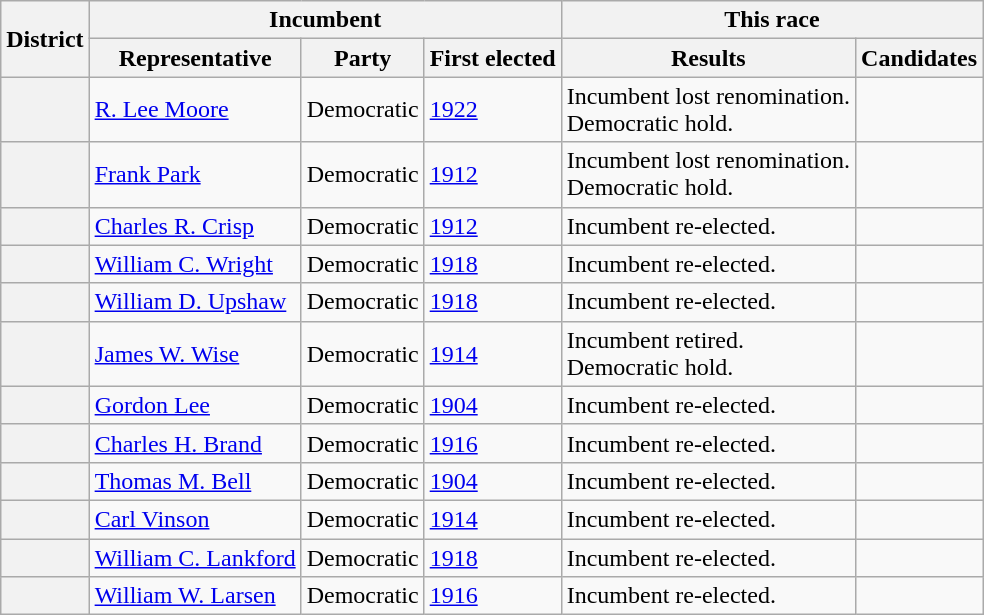<table class=wikitable>
<tr>
<th rowspan=2>District</th>
<th colspan=3>Incumbent</th>
<th colspan=2>This race</th>
</tr>
<tr>
<th>Representative</th>
<th>Party</th>
<th>First elected</th>
<th>Results</th>
<th>Candidates</th>
</tr>
<tr>
<th></th>
<td><a href='#'>R. Lee Moore</a></td>
<td>Democratic</td>
<td><a href='#'>1922</a></td>
<td>Incumbent lost renomination.<br>Democratic hold.</td>
<td nowrap></td>
</tr>
<tr>
<th></th>
<td><a href='#'>Frank Park</a></td>
<td>Democratic</td>
<td><a href='#'>1912</a></td>
<td>Incumbent lost renomination.<br>Democratic hold.</td>
<td nowrap></td>
</tr>
<tr>
<th></th>
<td><a href='#'>Charles R. Crisp</a></td>
<td>Democratic</td>
<td><a href='#'>1912</a></td>
<td>Incumbent re-elected.</td>
<td nowrap></td>
</tr>
<tr>
<th></th>
<td><a href='#'>William C. Wright</a></td>
<td>Democratic</td>
<td><a href='#'>1918</a></td>
<td>Incumbent re-elected.</td>
<td nowrap></td>
</tr>
<tr>
<th></th>
<td><a href='#'>William D. Upshaw</a></td>
<td>Democratic</td>
<td><a href='#'>1918</a></td>
<td>Incumbent re-elected.</td>
<td nowrap></td>
</tr>
<tr>
<th></th>
<td><a href='#'>James W. Wise</a></td>
<td>Democratic</td>
<td><a href='#'>1914</a></td>
<td>Incumbent retired.<br>Democratic hold.</td>
<td nowrap></td>
</tr>
<tr>
<th></th>
<td><a href='#'>Gordon Lee</a></td>
<td>Democratic</td>
<td><a href='#'>1904</a></td>
<td>Incumbent re-elected.</td>
<td nowrap></td>
</tr>
<tr>
<th></th>
<td><a href='#'>Charles H. Brand</a></td>
<td>Democratic</td>
<td><a href='#'>1916</a></td>
<td>Incumbent re-elected.</td>
<td nowrap></td>
</tr>
<tr>
<th></th>
<td><a href='#'>Thomas M. Bell</a></td>
<td>Democratic</td>
<td><a href='#'>1904</a></td>
<td>Incumbent re-elected.</td>
<td nowrap></td>
</tr>
<tr>
<th></th>
<td><a href='#'>Carl Vinson</a></td>
<td>Democratic</td>
<td><a href='#'>1914</a></td>
<td>Incumbent re-elected.</td>
<td nowrap></td>
</tr>
<tr>
<th></th>
<td><a href='#'>William C. Lankford</a></td>
<td>Democratic</td>
<td><a href='#'>1918</a></td>
<td>Incumbent re-elected.</td>
<td nowrap></td>
</tr>
<tr>
<th></th>
<td><a href='#'>William W. Larsen</a></td>
<td>Democratic</td>
<td><a href='#'>1916</a></td>
<td>Incumbent re-elected.</td>
<td nowrap></td>
</tr>
</table>
